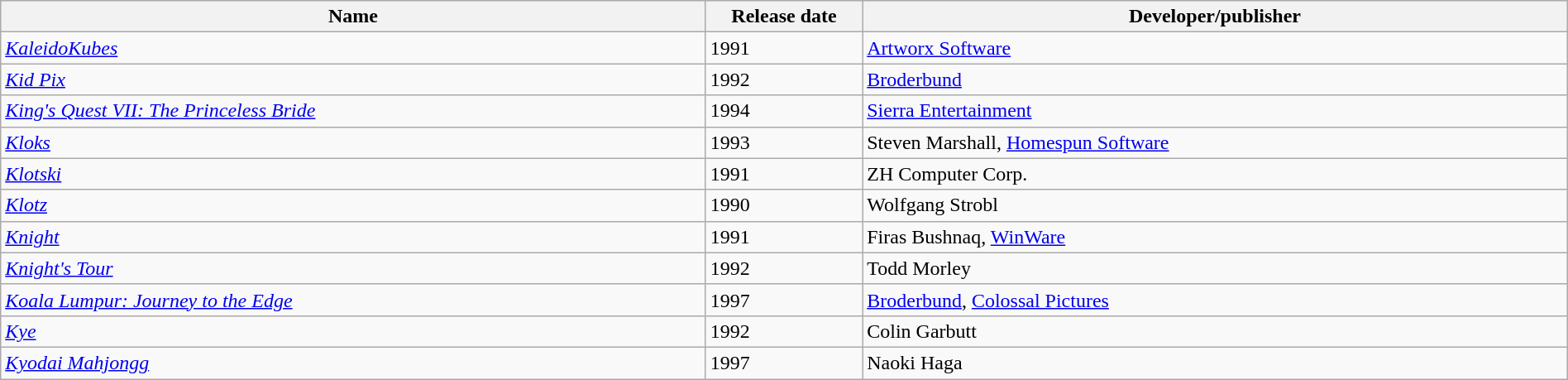<table class="wikitable sortable" style="width:100%;">
<tr>
<th style="width:45%;">Name</th>
<th style="width:10%;">Release date</th>
<th style="width:45%;">Developer/publisher</th>
</tr>
<tr>
<td><em><a href='#'>KaleidoKubes</a></em></td>
<td>1991</td>
<td><a href='#'>Artworx Software</a></td>
</tr>
<tr>
<td><em><a href='#'>Kid Pix</a></em></td>
<td>1992</td>
<td><a href='#'>Broderbund</a></td>
</tr>
<tr>
<td><em><a href='#'>King's Quest VII: The Princeless Bride</a></em></td>
<td>1994</td>
<td><a href='#'>Sierra Entertainment</a></td>
</tr>
<tr>
<td><em><a href='#'>Kloks</a></em></td>
<td>1993</td>
<td>Steven Marshall, <a href='#'>Homespun Software</a></td>
</tr>
<tr>
<td><em><a href='#'>Klotski</a></em></td>
<td>1991</td>
<td>ZH Computer Corp.</td>
</tr>
<tr>
<td><em><a href='#'>Klotz</a></em></td>
<td>1990</td>
<td>Wolfgang Strobl</td>
</tr>
<tr>
<td><em><a href='#'>Knight</a></em></td>
<td>1991</td>
<td>Firas Bushnaq, <a href='#'>WinWare</a></td>
</tr>
<tr>
<td><em><a href='#'>Knight's Tour</a></em></td>
<td>1992</td>
<td>Todd Morley</td>
</tr>
<tr>
<td><em><a href='#'>Koala Lumpur: Journey to the Edge</a></em></td>
<td>1997</td>
<td><a href='#'>Broderbund</a>, <a href='#'>Colossal Pictures</a></td>
</tr>
<tr>
<td><em><a href='#'>Kye</a></em></td>
<td>1992</td>
<td>Colin Garbutt</td>
</tr>
<tr>
<td><em><a href='#'>Kyodai Mahjongg</a></em></td>
<td>1997</td>
<td>Naoki Haga</td>
</tr>
</table>
